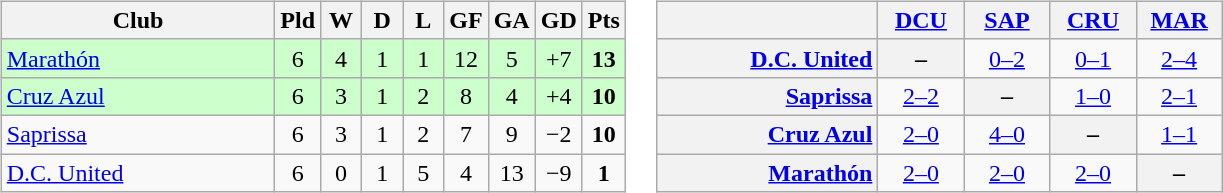<table>
<tr>
<td><br><table class="wikitable" style="text-align: center;">
<tr>
<th style="width:175px;">Club</th>
<th width="20">Pld</th>
<th width="20">W</th>
<th width="20">D</th>
<th width="20">L</th>
<th width="20">GF</th>
<th width="20">GA</th>
<th width="20">GD</th>
<th width="20">Pts</th>
</tr>
<tr style="background:#cfc;">
<td align=left> <a href='#'>Marathón</a></td>
<td>6</td>
<td>4</td>
<td>1</td>
<td>1</td>
<td>12</td>
<td>5</td>
<td>+7</td>
<td><strong>13</strong></td>
</tr>
<tr style="background:#cfc;">
<td align=left> <a href='#'>Cruz Azul</a></td>
<td>6</td>
<td>3</td>
<td>1</td>
<td>2</td>
<td>8</td>
<td>4</td>
<td>+4</td>
<td><strong>10</strong></td>
</tr>
<tr>
<td align=left> <a href='#'>Saprissa</a></td>
<td>6</td>
<td>3</td>
<td>1</td>
<td>2</td>
<td>7</td>
<td>9</td>
<td>−2</td>
<td><strong>10</strong></td>
</tr>
<tr>
<td align=left> <a href='#'>D.C. United</a></td>
<td>6</td>
<td>0</td>
<td>1</td>
<td>5</td>
<td>4</td>
<td>13</td>
<td>−9</td>
<td><strong>1</strong></td>
</tr>
</table>
</td>
<td><br><table class="wikitable" style="text-align:center">
<tr>
<th style="width:140px;"> </th>
<th width="50"><a href='#'>DCU</a></th>
<th width="50"><a href='#'>SAP</a></th>
<th width="50"><a href='#'>CRU</a></th>
<th width="50"><a href='#'>MAR</a></th>
</tr>
<tr>
<th style="text-align:right;"><a href='#'>D.C. United</a></th>
<th>–</th>
<td title="D.C. United v Saprissa"><a href='#'>0–2</a></td>
<td title="D.C. United v Cruz Azul"><a href='#'>0–1</a></td>
<td title="D.C. United v Marathón"><a href='#'>2–4</a></td>
</tr>
<tr>
<th style="text-align:right;"><a href='#'>Saprissa</a></th>
<td title="Saprissa v D.C. United"><a href='#'>2–2</a></td>
<th>–</th>
<td title="Saprissa v Cruz Azul"><a href='#'>1–0</a></td>
<td title="Saprissa v Marathón"><a href='#'>2–1</a></td>
</tr>
<tr>
<th style="text-align:right;"><a href='#'>Cruz Azul</a></th>
<td title="Cruz Azul v D.C. United"><a href='#'>2–0</a></td>
<td title="Cruz Azul v Saprissa"><a href='#'>4–0</a></td>
<th>–</th>
<td title="Cruz Azul v Marathón"><a href='#'>1–1</a></td>
</tr>
<tr>
<th style="text-align:right;"><a href='#'>Marathón</a></th>
<td title="Marathón v D.C. United"><a href='#'>2–0</a></td>
<td title="Marathón v Saprissa"><a href='#'>2–0</a></td>
<td title="Marathón v Cruz Azul"><a href='#'>2–0</a></td>
<th>–</th>
</tr>
</table>
</td>
</tr>
</table>
